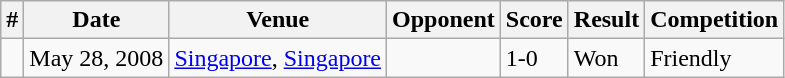<table class="wikitable">
<tr>
<th>#</th>
<th>Date</th>
<th>Venue</th>
<th>Opponent</th>
<th>Score</th>
<th>Result</th>
<th>Competition</th>
</tr>
<tr>
<td></td>
<td>May 28, 2008</td>
<td><a href='#'>Singapore</a>, <a href='#'>Singapore</a></td>
<td></td>
<td>1-0</td>
<td>Won</td>
<td>Friendly</td>
</tr>
</table>
